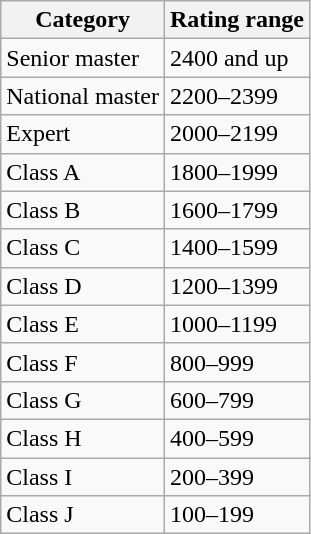<table class="wikitable">
<tr>
<th>Category</th>
<th>Rating range</th>
</tr>
<tr>
<td>Senior master</td>
<td>2400 and up</td>
</tr>
<tr>
<td>National master</td>
<td>2200–2399</td>
</tr>
<tr>
<td>Expert</td>
<td>2000–2199</td>
</tr>
<tr>
<td>Class A</td>
<td>1800–1999</td>
</tr>
<tr>
<td>Class B</td>
<td>1600–1799</td>
</tr>
<tr>
<td>Class C</td>
<td>1400–1599</td>
</tr>
<tr>
<td>Class D</td>
<td>1200–1399</td>
</tr>
<tr>
<td>Class E</td>
<td>1000–1199</td>
</tr>
<tr>
<td>Class F</td>
<td>800–999</td>
</tr>
<tr>
<td>Class G</td>
<td>600–799</td>
</tr>
<tr>
<td>Class H</td>
<td>400–599</td>
</tr>
<tr>
<td>Class I</td>
<td>200–399</td>
</tr>
<tr>
<td>Class J</td>
<td>100–199</td>
</tr>
</table>
